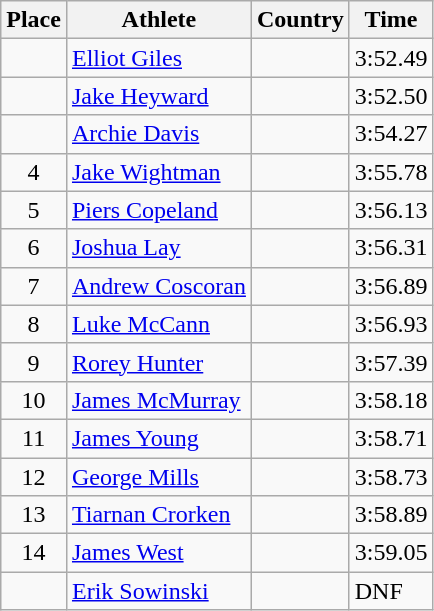<table class="wikitable">
<tr>
<th>Place</th>
<th>Athlete</th>
<th>Country</th>
<th>Time</th>
</tr>
<tr>
<td align=center></td>
<td><a href='#'>Elliot Giles</a></td>
<td></td>
<td>3:52.49</td>
</tr>
<tr>
<td align=center></td>
<td><a href='#'>Jake Heyward</a></td>
<td></td>
<td>3:52.50</td>
</tr>
<tr>
<td align=center></td>
<td><a href='#'>Archie Davis</a></td>
<td></td>
<td>3:54.27</td>
</tr>
<tr>
<td align=center>4</td>
<td><a href='#'>Jake Wightman</a></td>
<td></td>
<td>3:55.78</td>
</tr>
<tr>
<td align=center>5</td>
<td><a href='#'>Piers Copeland</a></td>
<td></td>
<td>3:56.13</td>
</tr>
<tr>
<td align=center>6</td>
<td><a href='#'>Joshua Lay</a></td>
<td></td>
<td>3:56.31</td>
</tr>
<tr>
<td align=center>7</td>
<td><a href='#'>Andrew Coscoran</a></td>
<td></td>
<td>3:56.89</td>
</tr>
<tr>
<td align=center>8</td>
<td><a href='#'>Luke McCann</a></td>
<td></td>
<td>3:56.93</td>
</tr>
<tr>
<td align=center>9</td>
<td><a href='#'>Rorey Hunter</a></td>
<td></td>
<td>3:57.39</td>
</tr>
<tr>
<td align=center>10</td>
<td><a href='#'>James McMurray</a></td>
<td></td>
<td>3:58.18</td>
</tr>
<tr>
<td align=center>11</td>
<td><a href='#'>James Young</a></td>
<td></td>
<td>3:58.71</td>
</tr>
<tr>
<td align=center>12</td>
<td><a href='#'>George Mills</a></td>
<td></td>
<td>3:58.73</td>
</tr>
<tr>
<td align=center>13</td>
<td><a href='#'>Tiarnan Crorken</a></td>
<td></td>
<td>3:58.89</td>
</tr>
<tr>
<td align=center>14</td>
<td><a href='#'>James West</a></td>
<td></td>
<td>3:59.05</td>
</tr>
<tr>
<td align=center></td>
<td><a href='#'>Erik Sowinski</a></td>
<td></td>
<td>DNF</td>
</tr>
</table>
